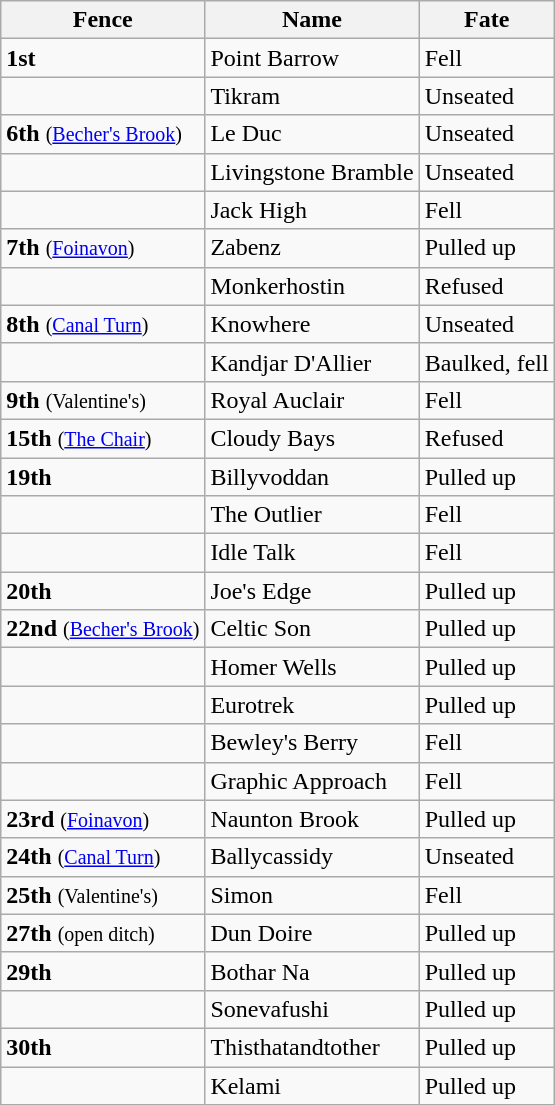<table class="wikitable">
<tr>
<th>Fence</th>
<th>Name</th>
<th>Fate</th>
</tr>
<tr>
<td><strong>1st</strong></td>
<td>Point Barrow</td>
<td>Fell</td>
</tr>
<tr>
<td></td>
<td>Tikram</td>
<td>Unseated</td>
</tr>
<tr>
<td><strong>6th</strong> <small>(<a href='#'>Becher's Brook</a>)</small></td>
<td>Le Duc</td>
<td>Unseated</td>
</tr>
<tr>
<td></td>
<td>Livingstone Bramble</td>
<td>Unseated</td>
</tr>
<tr>
<td></td>
<td>Jack High</td>
<td>Fell</td>
</tr>
<tr>
<td><strong>7th</strong> <small>(<a href='#'>Foinavon</a>)</small></td>
<td>Zabenz</td>
<td>Pulled up</td>
</tr>
<tr>
<td></td>
<td>Monkerhostin</td>
<td>Refused</td>
</tr>
<tr>
<td><strong>8th</strong> <small>(<a href='#'>Canal Turn</a>)</small></td>
<td>Knowhere</td>
<td>Unseated</td>
</tr>
<tr>
<td></td>
<td>Kandjar D'Allier</td>
<td>Baulked, fell</td>
</tr>
<tr>
<td><strong>9th</strong> <small>(Valentine's)</small></td>
<td>Royal Auclair</td>
<td>Fell</td>
</tr>
<tr>
<td><strong>15th</strong> <small>(<a href='#'>The Chair</a>)</small></td>
<td>Cloudy Bays</td>
<td>Refused</td>
</tr>
<tr>
<td><strong>19th</strong></td>
<td>Billyvoddan</td>
<td>Pulled up</td>
</tr>
<tr>
<td></td>
<td>The Outlier</td>
<td>Fell</td>
</tr>
<tr>
<td></td>
<td>Idle Talk</td>
<td>Fell</td>
</tr>
<tr>
<td><strong>20th</strong></td>
<td>Joe's Edge</td>
<td>Pulled up</td>
</tr>
<tr>
<td><strong>22nd</strong> <small>(<a href='#'>Becher's Brook</a>)</small></td>
<td>Celtic Son</td>
<td>Pulled up</td>
</tr>
<tr>
<td></td>
<td>Homer Wells</td>
<td>Pulled up</td>
</tr>
<tr>
<td></td>
<td>Eurotrek</td>
<td>Pulled up</td>
</tr>
<tr>
<td></td>
<td>Bewley's Berry</td>
<td>Fell</td>
</tr>
<tr>
<td></td>
<td>Graphic Approach</td>
<td>Fell</td>
</tr>
<tr>
<td><strong>23rd</strong> <small>(<a href='#'>Foinavon</a>)</small></td>
<td>Naunton Brook</td>
<td>Pulled up</td>
</tr>
<tr>
<td><strong>24th</strong> <small>(<a href='#'>Canal Turn</a>)</small></td>
<td>Ballycassidy</td>
<td>Unseated</td>
</tr>
<tr>
<td><strong>25th</strong> <small>(Valentine's)</small></td>
<td>Simon</td>
<td>Fell</td>
</tr>
<tr>
<td><strong>27th</strong> <small>(open ditch)</small></td>
<td>Dun Doire</td>
<td>Pulled up</td>
</tr>
<tr>
<td><strong>29th</strong></td>
<td>Bothar Na</td>
<td>Pulled up</td>
</tr>
<tr>
<td></td>
<td>Sonevafushi</td>
<td>Pulled up</td>
</tr>
<tr>
<td><strong>30th</strong></td>
<td>Thisthatandtother</td>
<td>Pulled up</td>
</tr>
<tr>
<td></td>
<td>Kelami</td>
<td>Pulled up</td>
</tr>
</table>
